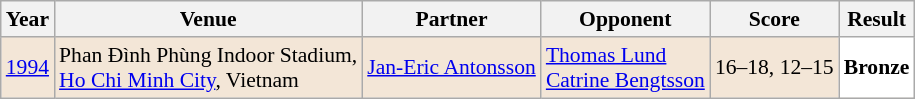<table class="sortable wikitable" style="font-size: 90%;">
<tr>
<th>Year</th>
<th>Venue</th>
<th>Partner</th>
<th>Opponent</th>
<th>Score</th>
<th>Result</th>
</tr>
<tr style="background:#F3E6D7">
<td align="center"><a href='#'>1994</a></td>
<td align="left">Phan Đình Phùng Indoor Stadium,<br><a href='#'>Ho Chi Minh City</a>, Vietnam</td>
<td align="left"> <a href='#'>Jan-Eric Antonsson</a></td>
<td align="left"> <a href='#'>Thomas Lund</a><br> <a href='#'>Catrine Bengtsson</a></td>
<td align="left">16–18, 12–15</td>
<td style="text-align:left; background:white"> <strong>Bronze</strong></td>
</tr>
</table>
